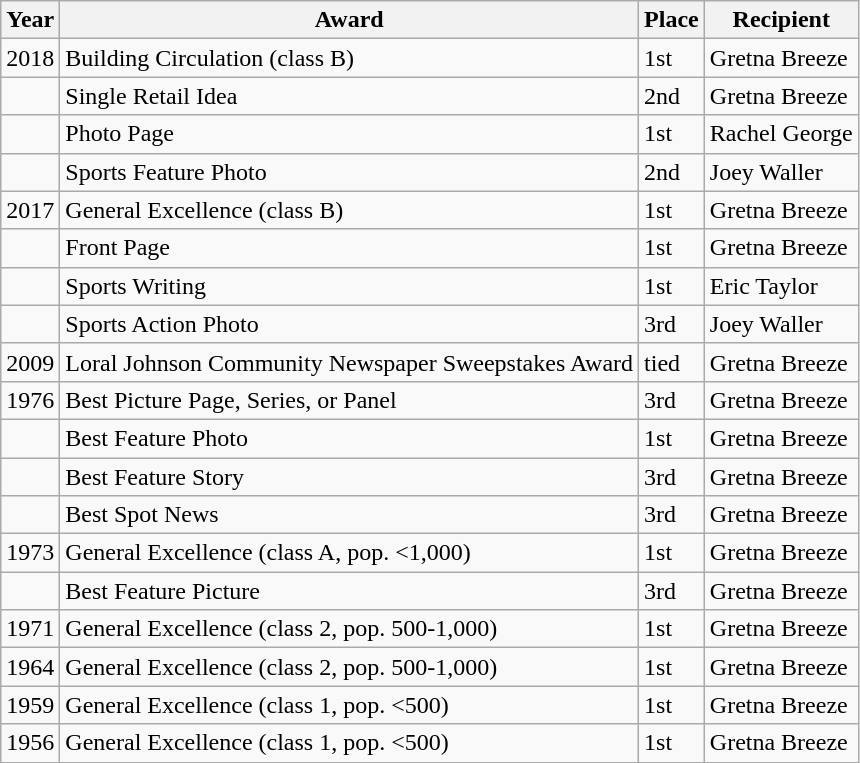<table class="wikitable">
<tr>
<th>Year</th>
<th>Award</th>
<th>Place</th>
<th>Recipient</th>
</tr>
<tr>
<td>2018</td>
<td>Building Circulation (class B)</td>
<td>1st</td>
<td>Gretna Breeze</td>
</tr>
<tr>
<td></td>
<td>Single Retail Idea</td>
<td>2nd</td>
<td>Gretna Breeze</td>
</tr>
<tr>
<td></td>
<td>Photo Page</td>
<td>1st</td>
<td>Rachel George</td>
</tr>
<tr>
<td></td>
<td>Sports Feature Photo</td>
<td>2nd</td>
<td>Joey Waller</td>
</tr>
<tr>
<td>2017</td>
<td>General Excellence (class B)</td>
<td>1st</td>
<td>Gretna Breeze</td>
</tr>
<tr>
<td></td>
<td>Front Page</td>
<td>1st</td>
<td>Gretna Breeze</td>
</tr>
<tr>
<td></td>
<td>Sports Writing</td>
<td>1st</td>
<td>Eric Taylor</td>
</tr>
<tr>
<td></td>
<td>Sports Action Photo</td>
<td>3rd</td>
<td>Joey Waller</td>
</tr>
<tr>
<td>2009</td>
<td>Loral Johnson Community Newspaper Sweepstakes Award</td>
<td>tied</td>
<td>Gretna Breeze</td>
</tr>
<tr>
<td>1976</td>
<td>Best Picture Page, Series, or Panel</td>
<td>3rd</td>
<td>Gretna Breeze</td>
</tr>
<tr>
<td></td>
<td>Best Feature Photo</td>
<td>1st</td>
<td>Gretna Breeze</td>
</tr>
<tr>
<td></td>
<td>Best Feature Story</td>
<td>3rd</td>
<td>Gretna Breeze</td>
</tr>
<tr>
<td></td>
<td>Best Spot News</td>
<td>3rd</td>
<td>Gretna Breeze</td>
</tr>
<tr>
<td>1973</td>
<td>General Excellence (class A, pop. <1,000)</td>
<td>1st</td>
<td>Gretna Breeze</td>
</tr>
<tr>
<td></td>
<td>Best Feature Picture</td>
<td>3rd</td>
<td>Gretna Breeze</td>
</tr>
<tr>
<td>1971</td>
<td>General Excellence (class 2, pop. 500-1,000)</td>
<td>1st</td>
<td>Gretna Breeze</td>
</tr>
<tr>
<td>1964</td>
<td>General Excellence (class 2, pop. 500-1,000)</td>
<td>1st</td>
<td>Gretna Breeze</td>
</tr>
<tr>
<td>1959</td>
<td>General Excellence (class 1, pop. <500)</td>
<td>1st</td>
<td>Gretna Breeze</td>
</tr>
<tr>
<td>1956</td>
<td>General Excellence (class 1, pop. <500)</td>
<td>1st</td>
<td>Gretna Breeze</td>
</tr>
</table>
